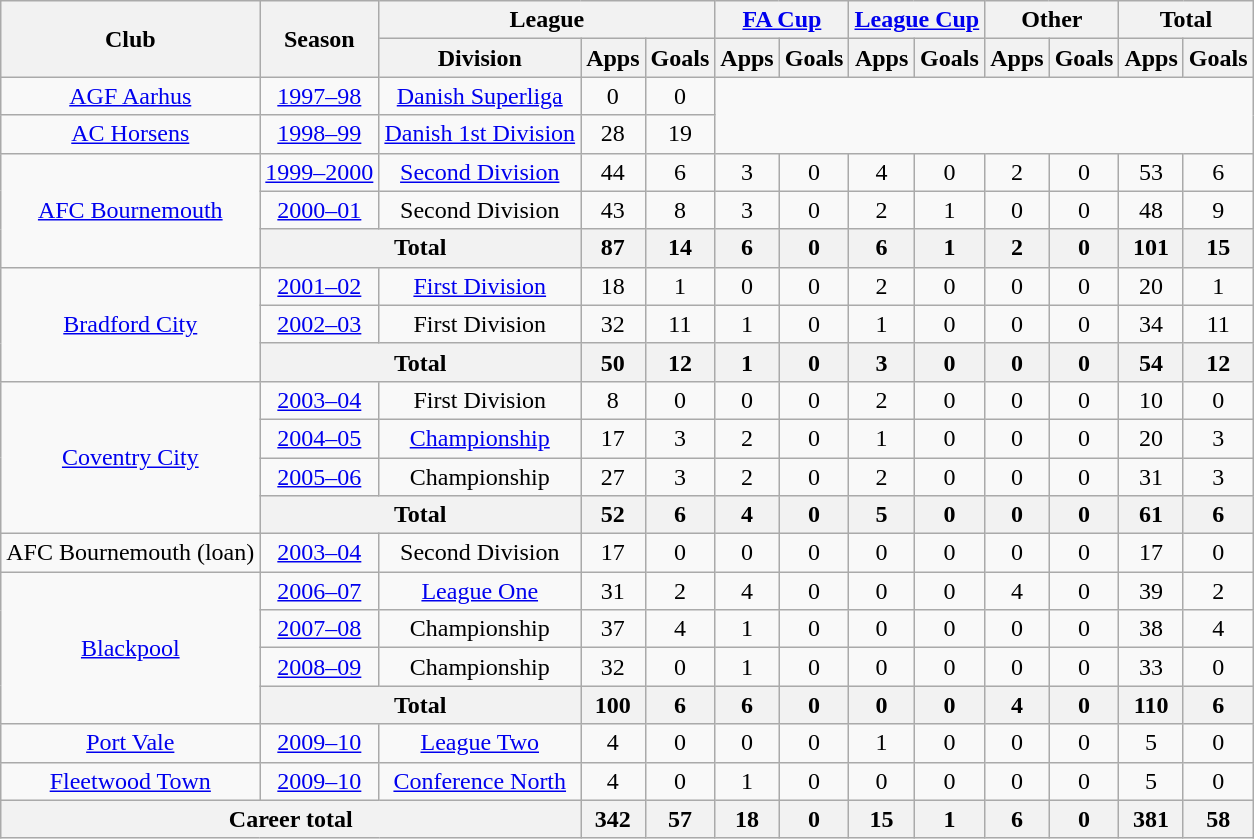<table class="wikitable" style="text-align:center">
<tr>
<th rowspan="2">Club</th>
<th rowspan="2">Season</th>
<th colspan="3">League</th>
<th colspan="2"><a href='#'>FA Cup</a></th>
<th colspan="2"><a href='#'>League Cup</a></th>
<th colspan="2">Other</th>
<th colspan="2">Total</th>
</tr>
<tr>
<th>Division</th>
<th>Apps</th>
<th>Goals</th>
<th>Apps</th>
<th>Goals</th>
<th>Apps</th>
<th>Goals</th>
<th>Apps</th>
<th>Goals</th>
<th>Apps</th>
<th>Goals</th>
</tr>
<tr>
<td><a href='#'>AGF Aarhus</a></td>
<td><a href='#'>1997–98</a></td>
<td><a href='#'>Danish Superliga</a></td>
<td>0</td>
<td>0</td>
</tr>
<tr>
<td><a href='#'>AC Horsens</a></td>
<td><a href='#'>1998–99</a></td>
<td><a href='#'>Danish 1st Division</a></td>
<td>28</td>
<td>19</td>
</tr>
<tr>
<td rowspan="3"><a href='#'>AFC Bournemouth</a></td>
<td><a href='#'>1999–2000</a></td>
<td><a href='#'>Second Division</a></td>
<td>44</td>
<td>6</td>
<td>3</td>
<td>0</td>
<td>4</td>
<td>0</td>
<td>2</td>
<td>0</td>
<td>53</td>
<td>6</td>
</tr>
<tr>
<td><a href='#'>2000–01</a></td>
<td>Second Division</td>
<td>43</td>
<td>8</td>
<td>3</td>
<td>0</td>
<td>2</td>
<td>1</td>
<td>0</td>
<td>0</td>
<td>48</td>
<td>9</td>
</tr>
<tr>
<th colspan="2">Total</th>
<th>87</th>
<th>14</th>
<th>6</th>
<th>0</th>
<th>6</th>
<th>1</th>
<th>2</th>
<th>0</th>
<th>101</th>
<th>15</th>
</tr>
<tr>
<td rowspan="3"><a href='#'>Bradford City</a></td>
<td><a href='#'>2001–02</a></td>
<td><a href='#'>First Division</a></td>
<td>18</td>
<td>1</td>
<td>0</td>
<td>0</td>
<td>2</td>
<td>0</td>
<td>0</td>
<td>0</td>
<td>20</td>
<td>1</td>
</tr>
<tr>
<td><a href='#'>2002–03</a></td>
<td>First Division</td>
<td>32</td>
<td>11</td>
<td>1</td>
<td>0</td>
<td>1</td>
<td>0</td>
<td>0</td>
<td>0</td>
<td>34</td>
<td>11</td>
</tr>
<tr>
<th colspan="2">Total</th>
<th>50</th>
<th>12</th>
<th>1</th>
<th>0</th>
<th>3</th>
<th>0</th>
<th>0</th>
<th>0</th>
<th>54</th>
<th>12</th>
</tr>
<tr>
<td rowspan="4"><a href='#'>Coventry City</a></td>
<td><a href='#'>2003–04</a></td>
<td>First Division</td>
<td>8</td>
<td>0</td>
<td>0</td>
<td>0</td>
<td>2</td>
<td>0</td>
<td>0</td>
<td>0</td>
<td>10</td>
<td>0</td>
</tr>
<tr>
<td><a href='#'>2004–05</a></td>
<td><a href='#'>Championship</a></td>
<td>17</td>
<td>3</td>
<td>2</td>
<td>0</td>
<td>1</td>
<td>0</td>
<td>0</td>
<td>0</td>
<td>20</td>
<td>3</td>
</tr>
<tr>
<td><a href='#'>2005–06</a></td>
<td>Championship</td>
<td>27</td>
<td>3</td>
<td>2</td>
<td>0</td>
<td>2</td>
<td>0</td>
<td>0</td>
<td>0</td>
<td>31</td>
<td>3</td>
</tr>
<tr>
<th colspan="2">Total</th>
<th>52</th>
<th>6</th>
<th>4</th>
<th>0</th>
<th>5</th>
<th>0</th>
<th>0</th>
<th>0</th>
<th>61</th>
<th>6</th>
</tr>
<tr>
<td>AFC Bournemouth (loan)</td>
<td><a href='#'>2003–04</a></td>
<td>Second Division</td>
<td>17</td>
<td>0</td>
<td>0</td>
<td>0</td>
<td>0</td>
<td>0</td>
<td>0</td>
<td>0</td>
<td>17</td>
<td>0</td>
</tr>
<tr>
<td rowspan="4"><a href='#'>Blackpool</a></td>
<td><a href='#'>2006–07</a></td>
<td><a href='#'>League One</a></td>
<td>31</td>
<td>2</td>
<td>4</td>
<td>0</td>
<td>0</td>
<td>0</td>
<td>4</td>
<td>0</td>
<td>39</td>
<td>2</td>
</tr>
<tr>
<td><a href='#'>2007–08</a></td>
<td>Championship</td>
<td>37</td>
<td>4</td>
<td>1</td>
<td>0</td>
<td>0</td>
<td>0</td>
<td>0</td>
<td>0</td>
<td>38</td>
<td>4</td>
</tr>
<tr>
<td><a href='#'>2008–09</a></td>
<td>Championship</td>
<td>32</td>
<td>0</td>
<td>1</td>
<td>0</td>
<td>0</td>
<td>0</td>
<td>0</td>
<td>0</td>
<td>33</td>
<td>0</td>
</tr>
<tr>
<th colspan="2">Total</th>
<th>100</th>
<th>6</th>
<th>6</th>
<th>0</th>
<th>0</th>
<th>0</th>
<th>4</th>
<th>0</th>
<th>110</th>
<th>6</th>
</tr>
<tr>
<td><a href='#'>Port Vale</a></td>
<td><a href='#'>2009–10</a></td>
<td><a href='#'>League Two</a></td>
<td>4</td>
<td>0</td>
<td>0</td>
<td>0</td>
<td>1</td>
<td>0</td>
<td>0</td>
<td>0</td>
<td>5</td>
<td>0</td>
</tr>
<tr>
<td><a href='#'>Fleetwood Town</a></td>
<td><a href='#'>2009–10</a></td>
<td><a href='#'>Conference North</a></td>
<td>4</td>
<td>0</td>
<td>1</td>
<td>0</td>
<td>0</td>
<td>0</td>
<td>0</td>
<td>0</td>
<td>5</td>
<td>0</td>
</tr>
<tr>
<th colspan="3">Career total</th>
<th>342</th>
<th>57</th>
<th>18</th>
<th>0</th>
<th>15</th>
<th>1</th>
<th>6</th>
<th>0</th>
<th>381</th>
<th>58</th>
</tr>
</table>
